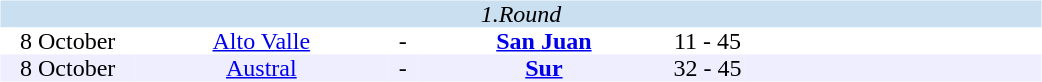<table width=700>
<tr>
<td width=700 valign="top"><br><table border=0 cellspacing=0 cellpadding=0 style="font-size: 100%; border-collapse: collapse;" width=100%>
<tr bgcolor="#CADFF0">
<td style="font-size:100%"; align="center" colspan="6"><em>1.Round</em></td>
</tr>
<tr align=center bgcolor=#FFFFFF>
<td width=90>8 October</td>
<td width=170><a href='#'>Alto Valle</a></td>
<td width=20>-</td>
<td width=170><strong><a href='#'>San Juan</a></strong></td>
<td width=50>11 - 45</td>
<td width=200></td>
</tr>
<tr align=center bgcolor=#EEEEFF>
<td width=90>8 October</td>
<td width=170><a href='#'>Austral</a></td>
<td width=20>-</td>
<td width=170><strong><a href='#'>Sur</a></strong></td>
<td width=50>32 - 45</td>
<td width=200></td>
</tr>
</table>
</td>
</tr>
</table>
